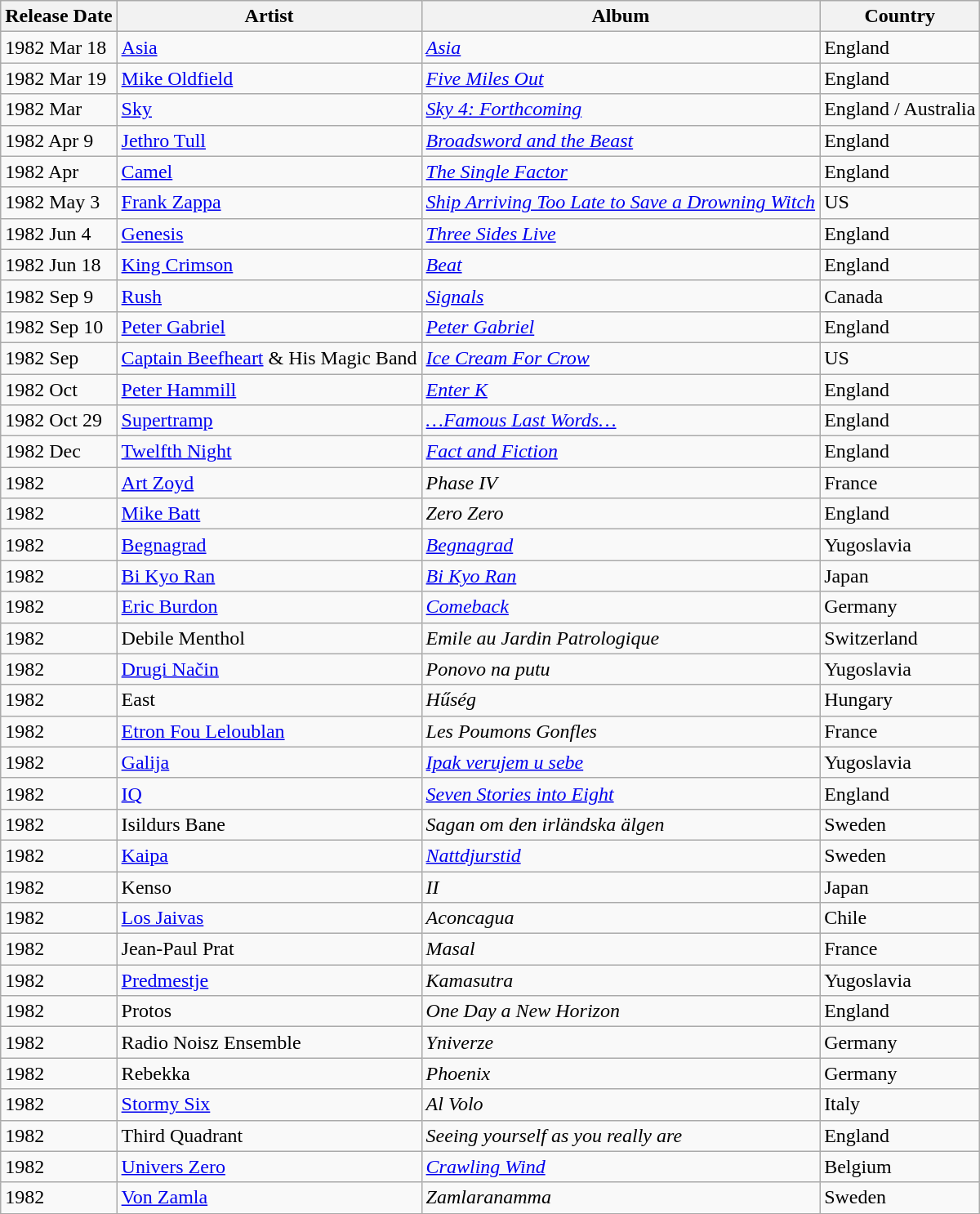<table class="wikitable">
<tr>
<th align=center>Release Date</th>
<th align=center>Artist</th>
<th align=center>Album</th>
<th align=center>Country</th>
</tr>
<tr>
<td>1982 Mar 18</td>
<td><a href='#'>Asia</a></td>
<td><em><a href='#'>Asia</a></em></td>
<td>England</td>
</tr>
<tr>
<td>1982 Mar 19</td>
<td><a href='#'>Mike Oldfield</a></td>
<td><em><a href='#'>Five Miles Out</a></em></td>
<td>England</td>
</tr>
<tr>
<td>1982 Mar</td>
<td><a href='#'>Sky</a></td>
<td><em><a href='#'>Sky 4: Forthcoming</a></em></td>
<td>England / Australia</td>
</tr>
<tr>
<td>1982 Apr 9</td>
<td><a href='#'>Jethro Tull</a></td>
<td><em><a href='#'>Broadsword and the Beast</a></em></td>
<td>England</td>
</tr>
<tr>
<td>1982 Apr</td>
<td><a href='#'>Camel</a></td>
<td><em><a href='#'>The Single Factor</a></em></td>
<td>England</td>
</tr>
<tr>
<td>1982 May 3</td>
<td><a href='#'>Frank Zappa</a></td>
<td><em><a href='#'>Ship Arriving Too Late to Save a Drowning Witch</a></em></td>
<td>US</td>
</tr>
<tr>
<td>1982 Jun 4</td>
<td><a href='#'>Genesis</a></td>
<td><em><a href='#'>Three Sides Live</a></em></td>
<td>England</td>
</tr>
<tr>
<td>1982 Jun 18</td>
<td><a href='#'>King Crimson</a></td>
<td><em><a href='#'>Beat</a></em></td>
<td>England</td>
</tr>
<tr>
<td>1982 Sep 9</td>
<td><a href='#'>Rush</a></td>
<td><em><a href='#'>Signals</a></em></td>
<td>Canada</td>
</tr>
<tr>
<td>1982 Sep 10</td>
<td><a href='#'>Peter Gabriel</a></td>
<td><em><a href='#'>Peter Gabriel</a></em></td>
<td>England</td>
</tr>
<tr>
<td>1982 Sep</td>
<td><a href='#'>Captain Beefheart</a> & His Magic Band</td>
<td><em><a href='#'>Ice Cream For Crow</a></em></td>
<td>US</td>
</tr>
<tr>
<td>1982 Oct</td>
<td><a href='#'>Peter Hammill</a></td>
<td><em><a href='#'>Enter K</a></em></td>
<td>England</td>
</tr>
<tr>
<td>1982 Oct 29</td>
<td><a href='#'>Supertramp</a></td>
<td><em><a href='#'>…Famous Last Words…</a></em></td>
<td>England</td>
</tr>
<tr>
<td>1982 Dec</td>
<td><a href='#'>Twelfth Night</a></td>
<td><em><a href='#'>Fact and Fiction</a></em></td>
<td>England</td>
</tr>
<tr>
<td>1982</td>
<td><a href='#'>Art Zoyd</a></td>
<td><em>Phase IV</em></td>
<td>France</td>
</tr>
<tr>
<td>1982</td>
<td><a href='#'>Mike Batt</a></td>
<td><em>Zero Zero</em></td>
<td>England</td>
</tr>
<tr>
<td>1982</td>
<td><a href='#'>Begnagrad</a></td>
<td><em><a href='#'>Begnagrad</a></em></td>
<td>Yugoslavia</td>
</tr>
<tr>
<td>1982</td>
<td><a href='#'>Bi Kyo Ran</a></td>
<td><em><a href='#'>Bi Kyo Ran</a></em></td>
<td>Japan</td>
</tr>
<tr>
<td>1982</td>
<td><a href='#'>Eric Burdon</a></td>
<td><em><a href='#'>Comeback</a></em></td>
<td>Germany</td>
</tr>
<tr>
<td>1982</td>
<td>Debile Menthol</td>
<td><em>Emile au Jardin Patrologique</em></td>
<td>Switzerland</td>
</tr>
<tr>
<td>1982</td>
<td><a href='#'>Drugi Način</a></td>
<td><em>Ponovo na putu</em></td>
<td>Yugoslavia</td>
</tr>
<tr>
<td>1982</td>
<td>East</td>
<td><em>Hűség</em></td>
<td>Hungary</td>
</tr>
<tr>
<td>1982</td>
<td><a href='#'>Etron Fou Leloublan</a></td>
<td><em>Les Poumons Gonfles</em></td>
<td>France</td>
</tr>
<tr>
<td>1982</td>
<td><a href='#'>Galija</a></td>
<td><em><a href='#'>Ipak verujem u sebe</a></em></td>
<td>Yugoslavia</td>
</tr>
<tr>
<td>1982</td>
<td><a href='#'>IQ</a></td>
<td><em><a href='#'>Seven Stories into Eight</a></em></td>
<td>England</td>
</tr>
<tr>
<td>1982</td>
<td>Isildurs Bane</td>
<td><em>Sagan om den irländska älgen</em></td>
<td>Sweden</td>
</tr>
<tr>
<td>1982</td>
<td><a href='#'>Kaipa</a></td>
<td><em><a href='#'>Nattdjurstid</a></em></td>
<td>Sweden</td>
</tr>
<tr>
<td>1982</td>
<td>Kenso</td>
<td><em>II</em></td>
<td>Japan</td>
</tr>
<tr>
<td>1982</td>
<td><a href='#'>Los Jaivas</a></td>
<td><em>Aconcagua</em></td>
<td>Chile</td>
</tr>
<tr>
<td>1982</td>
<td>Jean-Paul Prat</td>
<td><em>Masal</em></td>
<td>France</td>
</tr>
<tr>
<td>1982</td>
<td><a href='#'>Predmestje</a></td>
<td><em>Kamasutra</em></td>
<td>Yugoslavia</td>
</tr>
<tr>
<td>1982</td>
<td>Protos</td>
<td><em>One Day a New Horizon</em></td>
<td>England</td>
</tr>
<tr>
<td>1982</td>
<td>Radio Noisz Ensemble</td>
<td><em>Yniverze</em></td>
<td>Germany</td>
</tr>
<tr>
<td>1982</td>
<td>Rebekka</td>
<td><em>Phoenix</em></td>
<td>Germany</td>
</tr>
<tr>
<td>1982</td>
<td><a href='#'>Stormy Six</a></td>
<td><em>Al Volo</em></td>
<td>Italy</td>
</tr>
<tr>
<td>1982</td>
<td>Third Quadrant</td>
<td><em>Seeing yourself as you really are</em></td>
<td>England</td>
</tr>
<tr>
<td>1982</td>
<td><a href='#'>Univers Zero</a></td>
<td><em><a href='#'>Crawling Wind</a></em></td>
<td>Belgium</td>
</tr>
<tr>
<td>1982</td>
<td><a href='#'>Von Zamla</a></td>
<td><em>Zamlaranamma</em></td>
<td>Sweden</td>
</tr>
<tr>
</tr>
</table>
